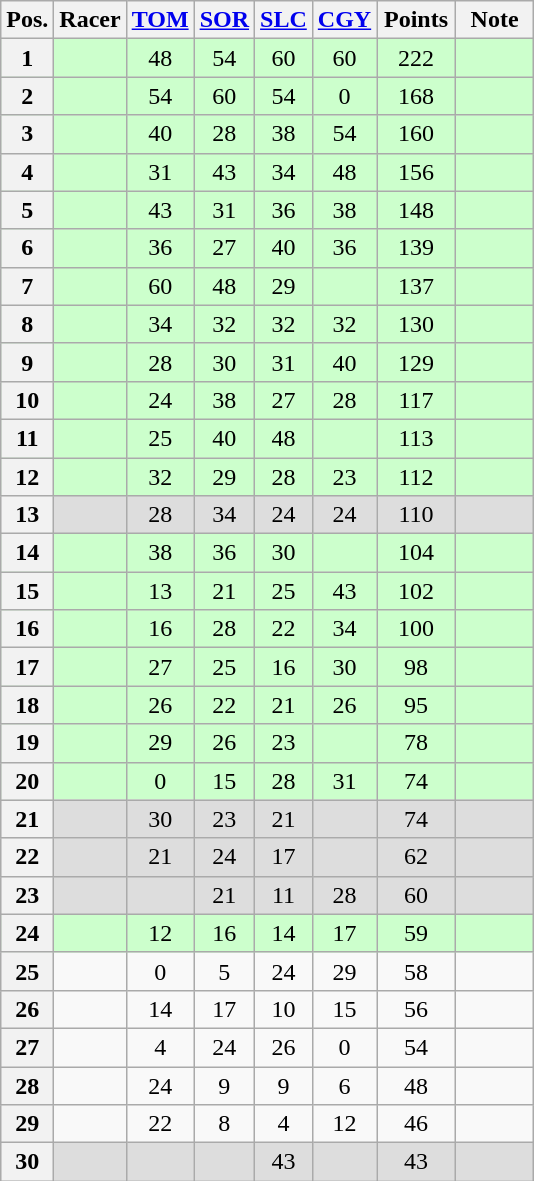<table class="wikitable sortable plainrowheaders" style="text-align:center;">
<tr>
<th scope="col">Pos.</th>
<th scope="col">Racer</th>
<th scope="col"> <a href='#'>TOM</a></th>
<th scope="col"> <a href='#'>SOR</a></th>
<th scope="col"> <a href='#'>SLC</a></th>
<th scope="col"> <a href='#'>CGY</a></th>
<th style="width:45px;">Points</th>
<th style="width:45px;">Note</th>
</tr>
<tr bgcolor=#ccffcc>
<th style="text - align:center; ">1</th>
<td align="left"></td>
<td>48</td>
<td>54</td>
<td>60</td>
<td>60</td>
<td>222</td>
<td></td>
</tr>
<tr bgcolor=#ccffcc>
<th style="text - align:center; ">2</th>
<td align="left"></td>
<td>54</td>
<td>60</td>
<td>54</td>
<td>0</td>
<td>168</td>
<td></td>
</tr>
<tr bgcolor=#ccffcc>
<th style="text - align:center; ">3</th>
<td align="left"></td>
<td>40</td>
<td>28</td>
<td>38</td>
<td>54</td>
<td>160</td>
<td></td>
</tr>
<tr bgcolor=#ccffcc>
<th style="text - align:center; ">4</th>
<td align="left"></td>
<td>31</td>
<td>43</td>
<td>34</td>
<td>48</td>
<td>156</td>
<td></td>
</tr>
<tr bgcolor=#ccffcc>
<th style="text - align:center; ">5</th>
<td align="left"></td>
<td>43</td>
<td>31</td>
<td>36</td>
<td>38</td>
<td>148</td>
<td></td>
</tr>
<tr bgcolor=#ccffcc>
<th style="text - align:center; ">6</th>
<td align="left"></td>
<td>36</td>
<td>27</td>
<td>40</td>
<td>36</td>
<td>139</td>
<td></td>
</tr>
<tr bgcolor=#ccffcc>
<th style="text - align:center; ">7</th>
<td align="left"></td>
<td>60</td>
<td>48</td>
<td>29</td>
<td></td>
<td>137</td>
<td></td>
</tr>
<tr bgcolor=#ccffcc>
<th style="text - align:center; ">8</th>
<td align="left"></td>
<td>34</td>
<td>32</td>
<td>32</td>
<td>32</td>
<td>130</td>
<td></td>
</tr>
<tr bgcolor=#ccffcc>
<th style="text - align:center; ">9</th>
<td align="left"></td>
<td>28</td>
<td>30</td>
<td>31</td>
<td>40</td>
<td>129</td>
<td></td>
</tr>
<tr bgcolor=#ccffcc>
<th style="text - align:center; ">10</th>
<td align="left"></td>
<td>24</td>
<td>38</td>
<td>27</td>
<td>28</td>
<td>117</td>
<td></td>
</tr>
<tr bgcolor=#ccffcc>
<th style="text - align:center; ">11</th>
<td align="left"></td>
<td>25</td>
<td>40</td>
<td>48</td>
<td></td>
<td>113</td>
<td></td>
</tr>
<tr bgcolor=#ccffcc>
<th style="text - align:center; ">12</th>
<td align="left"></td>
<td>32</td>
<td>29</td>
<td>28</td>
<td>23</td>
<td>112</td>
<td></td>
</tr>
<tr bgcolor=#dddddd>
<th style="text - align:center; ">13</th>
<td align="left"></td>
<td>28</td>
<td>34</td>
<td>24</td>
<td>24</td>
<td>110</td>
<td></td>
</tr>
<tr bgcolor=#ccffcc>
<th style="text - align:center; ">14</th>
<td align="left"></td>
<td>38</td>
<td>36</td>
<td>30</td>
<td></td>
<td>104</td>
<td></td>
</tr>
<tr bgcolor=#ccffcc>
<th style="text - align:center; ">15</th>
<td align="left"></td>
<td>13</td>
<td>21</td>
<td>25</td>
<td>43</td>
<td>102</td>
<td></td>
</tr>
<tr bgcolor=#ccffcc>
<th style="text - align:center; ">16</th>
<td align="left"></td>
<td>16</td>
<td>28</td>
<td>22</td>
<td>34</td>
<td>100</td>
<td></td>
</tr>
<tr bgcolor=#ccffcc>
<th style="text - align:center; ">17</th>
<td align="left"></td>
<td>27</td>
<td>25</td>
<td>16</td>
<td>30</td>
<td>98</td>
<td></td>
</tr>
<tr bgcolor=#ccffcc>
<th style="text - align:center; ">18</th>
<td align="left"></td>
<td>26</td>
<td>22</td>
<td>21</td>
<td>26</td>
<td>95</td>
<td></td>
</tr>
<tr bgcolor=#ccffcc>
<th style="text - align:center; ">19</th>
<td align="left"></td>
<td>29</td>
<td>26</td>
<td>23</td>
<td></td>
<td>78</td>
<td></td>
</tr>
<tr bgcolor=#ccffcc>
<th style="text - align:center; ">20</th>
<td align="left"></td>
<td>0</td>
<td>15</td>
<td>28</td>
<td>31</td>
<td>74</td>
<td></td>
</tr>
<tr bgcolor=#dddddd>
<th style="text - align:center; ">21</th>
<td align="left"></td>
<td>30</td>
<td>23</td>
<td>21</td>
<td></td>
<td>74</td>
<td></td>
</tr>
<tr bgcolor=#dddddd>
<th style="text - align:center; ">22</th>
<td align="left"></td>
<td>21</td>
<td>24</td>
<td>17</td>
<td></td>
<td>62</td>
<td></td>
</tr>
<tr bgcolor=#dddddd>
<th style="text - align:center; ">23</th>
<td align="left"></td>
<td></td>
<td>21</td>
<td>11</td>
<td>28</td>
<td>60</td>
<td></td>
</tr>
<tr bgcolor=#ccffcc>
<th style="text - align:center; ">24</th>
<td align="left"></td>
<td>12</td>
<td>16</td>
<td>14</td>
<td>17</td>
<td>59</td>
<td></td>
</tr>
<tr>
<th style="text - align:center; ">25</th>
<td align="left"></td>
<td>0</td>
<td>5</td>
<td>24</td>
<td>29</td>
<td>58</td>
<td></td>
</tr>
<tr>
<th style="text - align:center; ">26</th>
<td align="left"></td>
<td>14</td>
<td>17</td>
<td>10</td>
<td>15</td>
<td>56</td>
<td></td>
</tr>
<tr>
<th style="text - align:center; ">27</th>
<td align="left"></td>
<td>4</td>
<td>24</td>
<td>26</td>
<td>0</td>
<td>54</td>
<td></td>
</tr>
<tr>
<th style="text - align:center; ">28</th>
<td align="left"></td>
<td>24</td>
<td>9</td>
<td>9</td>
<td>6</td>
<td>48</td>
<td></td>
</tr>
<tr>
<th style="text - align:center; ">29</th>
<td align="left"></td>
<td>22</td>
<td>8</td>
<td>4</td>
<td>12</td>
<td>46</td>
<td></td>
</tr>
<tr bgcolor=#dddddd>
<th style="text - align:center; ">30</th>
<td align="left"></td>
<td></td>
<td></td>
<td>43</td>
<td></td>
<td>43</td>
<td></td>
</tr>
</table>
